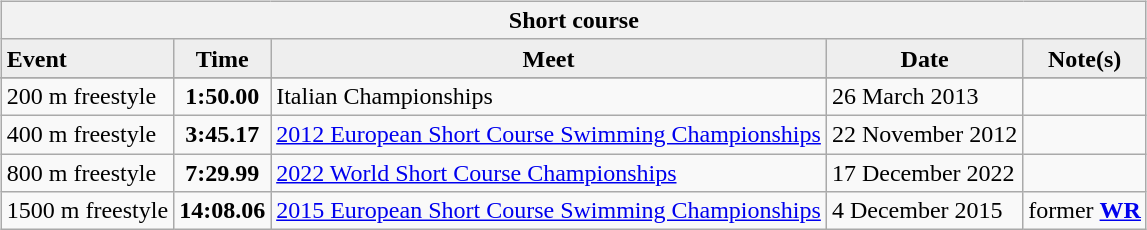<table>
<tr>
<td><br><table class="wikitable">
<tr>
<th colspan="5">Short course</th>
</tr>
<tr bgcolor="#eeeeee">
<td><strong>Event</strong></td>
<td align="center"><strong>Time</strong></td>
<td align="center"><strong>Meet</strong></td>
<td align="center"><strong>Date</strong></td>
<td align="center"><strong>Note(s)</strong></td>
</tr>
<tr bgcolor="#eeeeee">
</tr>
<tr>
<td>200 m freestyle</td>
<td align="center"><strong>1:50.00</strong></td>
<td>Italian Championships</td>
<td>26 March 2013</td>
<td></td>
</tr>
<tr>
<td>400 m freestyle</td>
<td align="center"><strong>3:45.17</strong></td>
<td><a href='#'>2012 European Short Course Swimming Championships</a></td>
<td>22 November 2012</td>
<td></td>
</tr>
<tr>
<td>800 m freestyle</td>
<td align="center"><strong>7:29.99</strong></td>
<td><a href='#'>2022 World Short Course Championships</a></td>
<td>17 December 2022</td>
<td></td>
</tr>
<tr>
<td>1500 m freestyle</td>
<td align="center"><strong>14:08.06</strong></td>
<td><a href='#'>2015 European Short Course Swimming Championships</a></td>
<td>4 December 2015</td>
<td>former <strong><a href='#'>WR</a></strong></td>
</tr>
</table>
</td>
</tr>
</table>
